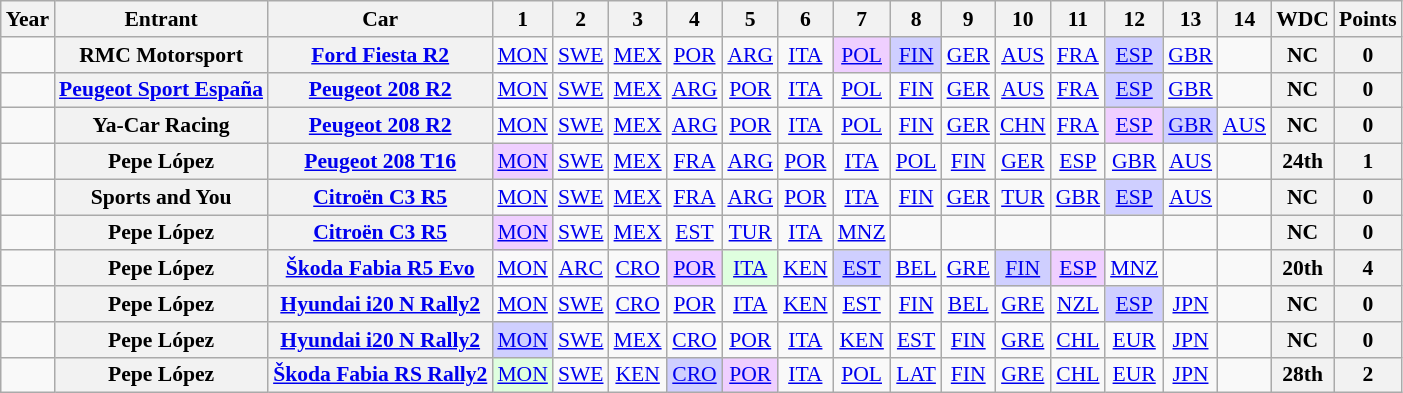<table class="wikitable" border="1" style="text-align:center; font-size:90%;">
<tr>
<th>Year</th>
<th>Entrant</th>
<th>Car</th>
<th>1</th>
<th>2</th>
<th>3</th>
<th>4</th>
<th>5</th>
<th>6</th>
<th>7</th>
<th>8</th>
<th>9</th>
<th>10</th>
<th>11</th>
<th>12</th>
<th>13</th>
<th>14</th>
<th>WDC</th>
<th>Points</th>
</tr>
<tr>
<td></td>
<th>RMC Motorsport</th>
<th><a href='#'>Ford Fiesta R2</a></th>
<td><a href='#'>MON</a></td>
<td><a href='#'>SWE</a></td>
<td><a href='#'>MEX</a></td>
<td><a href='#'>POR</a></td>
<td><a href='#'>ARG</a></td>
<td><a href='#'>ITA</a></td>
<td style="background:#EFCFFF;"><a href='#'>POL</a><br></td>
<td style="background:#CFCFFF;"><a href='#'>FIN</a><br></td>
<td><a href='#'>GER</a></td>
<td><a href='#'>AUS</a></td>
<td><a href='#'>FRA</a></td>
<td style="background:#CFCFFF;"><a href='#'>ESP</a><br></td>
<td><a href='#'>GBR</a></td>
<td></td>
<th>NC</th>
<th>0</th>
</tr>
<tr>
<td></td>
<th><a href='#'>Peugeot Sport España</a></th>
<th><a href='#'>Peugeot 208 R2</a></th>
<td><a href='#'>MON</a></td>
<td><a href='#'>SWE</a></td>
<td><a href='#'>MEX</a></td>
<td><a href='#'>ARG</a></td>
<td><a href='#'>POR</a></td>
<td><a href='#'>ITA</a></td>
<td><a href='#'>POL</a></td>
<td><a href='#'>FIN</a></td>
<td><a href='#'>GER</a></td>
<td><a href='#'>AUS</a></td>
<td><a href='#'>FRA</a></td>
<td style="background:#CFCFFF;"><a href='#'>ESP</a><br></td>
<td><a href='#'>GBR</a></td>
<td></td>
<th>NC</th>
<th>0</th>
</tr>
<tr>
<td></td>
<th>Ya-Car Racing</th>
<th><a href='#'>Peugeot 208 R2</a></th>
<td><a href='#'>MON</a></td>
<td><a href='#'>SWE</a></td>
<td><a href='#'>MEX</a></td>
<td><a href='#'>ARG</a></td>
<td><a href='#'>POR</a></td>
<td><a href='#'>ITA</a></td>
<td><a href='#'>POL</a></td>
<td><a href='#'>FIN</a></td>
<td><a href='#'>GER</a></td>
<td><a href='#'>CHN</a><br></td>
<td><a href='#'>FRA</a></td>
<td style="background:#EFCFFF;"><a href='#'>ESP</a><br></td>
<td style="background:#CFCFFF;"><a href='#'>GBR</a><br></td>
<td><a href='#'>AUS</a></td>
<th>NC</th>
<th>0</th>
</tr>
<tr>
<td></td>
<th>Pepe López</th>
<th><a href='#'>Peugeot 208 T16</a></th>
<td style="background:#EFCFFF;"><a href='#'>MON</a><br></td>
<td><a href='#'>SWE</a></td>
<td><a href='#'>MEX</a></td>
<td><a href='#'>FRA</a></td>
<td><a href='#'>ARG</a></td>
<td><a href='#'>POR</a></td>
<td><a href='#'>ITA</a></td>
<td><a href='#'>POL</a></td>
<td><a href='#'>FIN</a></td>
<td><a href='#'>GER</a></td>
<td><a href='#'>ESP</a></td>
<td><a href='#'>GBR</a></td>
<td><a href='#'>AUS</a></td>
<td></td>
<th>24th</th>
<th>1</th>
</tr>
<tr>
<td></td>
<th>Sports and You</th>
<th><a href='#'>Citroën C3 R5</a></th>
<td><a href='#'>MON</a></td>
<td><a href='#'>SWE</a></td>
<td><a href='#'>MEX</a></td>
<td><a href='#'>FRA</a></td>
<td><a href='#'>ARG</a></td>
<td><a href='#'>POR</a></td>
<td><a href='#'>ITA</a></td>
<td><a href='#'>FIN</a></td>
<td><a href='#'>GER</a></td>
<td><a href='#'>TUR</a></td>
<td><a href='#'>GBR</a></td>
<td style="background:#CFCFFF;"><a href='#'>ESP</a><br></td>
<td><a href='#'>AUS</a></td>
<td></td>
<th>NC</th>
<th>0</th>
</tr>
<tr>
<td></td>
<th>Pepe López</th>
<th><a href='#'>Citroën C3 R5</a></th>
<td style="background:#EFCFFF;"><a href='#'>MON</a><br></td>
<td><a href='#'>SWE</a></td>
<td><a href='#'>MEX</a></td>
<td><a href='#'>EST</a></td>
<td><a href='#'>TUR</a></td>
<td><a href='#'>ITA</a></td>
<td><a href='#'>MNZ</a></td>
<td></td>
<td></td>
<td></td>
<td></td>
<td></td>
<td></td>
<td></td>
<th>NC</th>
<th>0</th>
</tr>
<tr>
<td></td>
<th>Pepe López</th>
<th><a href='#'>Škoda Fabia R5 Evo</a></th>
<td><a href='#'>MON</a></td>
<td><a href='#'>ARC</a></td>
<td><a href='#'>CRO</a></td>
<td style="background:#EFCFFF;"><a href='#'>POR</a><br></td>
<td style="background:#DFFFDF;"><a href='#'>ITA</a><br></td>
<td><a href='#'>KEN</a></td>
<td style="background:#CFCFFF;"><a href='#'>EST</a><br></td>
<td><a href='#'>BEL</a><br></td>
<td><a href='#'>GRE</a></td>
<td style="background:#CFCFFF;"><a href='#'>FIN</a><br></td>
<td style="background:#EFCFFF;"><a href='#'>ESP</a><br></td>
<td><a href='#'>MNZ</a></td>
<td></td>
<td></td>
<th>20th</th>
<th>4</th>
</tr>
<tr>
<td></td>
<th>Pepe López</th>
<th><a href='#'>Hyundai i20 N Rally2</a></th>
<td><a href='#'>MON</a></td>
<td><a href='#'>SWE</a></td>
<td><a href='#'>CRO</a></td>
<td><a href='#'>POR</a><br></td>
<td><a href='#'>ITA</a></td>
<td><a href='#'>KEN</a></td>
<td><a href='#'>EST</a></td>
<td><a href='#'>FIN</a></td>
<td><a href='#'>BEL</a></td>
<td><a href='#'>GRE</a></td>
<td><a href='#'>NZL</a></td>
<td style="background:#CFCFFF;"><a href='#'>ESP</a><br></td>
<td><a href='#'>JPN</a></td>
<td></td>
<th>NC</th>
<th>0</th>
</tr>
<tr>
<td></td>
<th>Pepe López</th>
<th><a href='#'>Hyundai i20 N Rally2</a></th>
<td style="background:#CFCFFF;"><a href='#'>MON</a><br></td>
<td><a href='#'>SWE</a></td>
<td><a href='#'>MEX</a></td>
<td><a href='#'>CRO</a></td>
<td><a href='#'>POR</a></td>
<td><a href='#'>ITA</a></td>
<td><a href='#'>KEN</a></td>
<td><a href='#'>EST</a></td>
<td><a href='#'>FIN</a></td>
<td><a href='#'>GRE</a></td>
<td><a href='#'>CHL</a></td>
<td><a href='#'>EUR</a></td>
<td><a href='#'>JPN</a></td>
<td></td>
<th>NC</th>
<th>0</th>
</tr>
<tr>
<td></td>
<th>Pepe López</th>
<th><a href='#'>Škoda Fabia RS Rally2</a></th>
<td style="background:#DFFFDF;"><a href='#'>MON</a><br></td>
<td><a href='#'>SWE</a></td>
<td><a href='#'>KEN</a></td>
<td style="background:#CFCFFF;"><a href='#'>CRO</a><br></td>
<td style="background:#EFCFFF;"><a href='#'>POR</a><br></td>
<td><a href='#'>ITA</a><br></td>
<td><a href='#'>POL</a></td>
<td><a href='#'>LAT</a></td>
<td><a href='#'>FIN</a></td>
<td><a href='#'>GRE</a></td>
<td><a href='#'>CHL</a></td>
<td><a href='#'>EUR</a></td>
<td><a href='#'>JPN</a></td>
<td></td>
<th>28th</th>
<th>2</th>
</tr>
</table>
